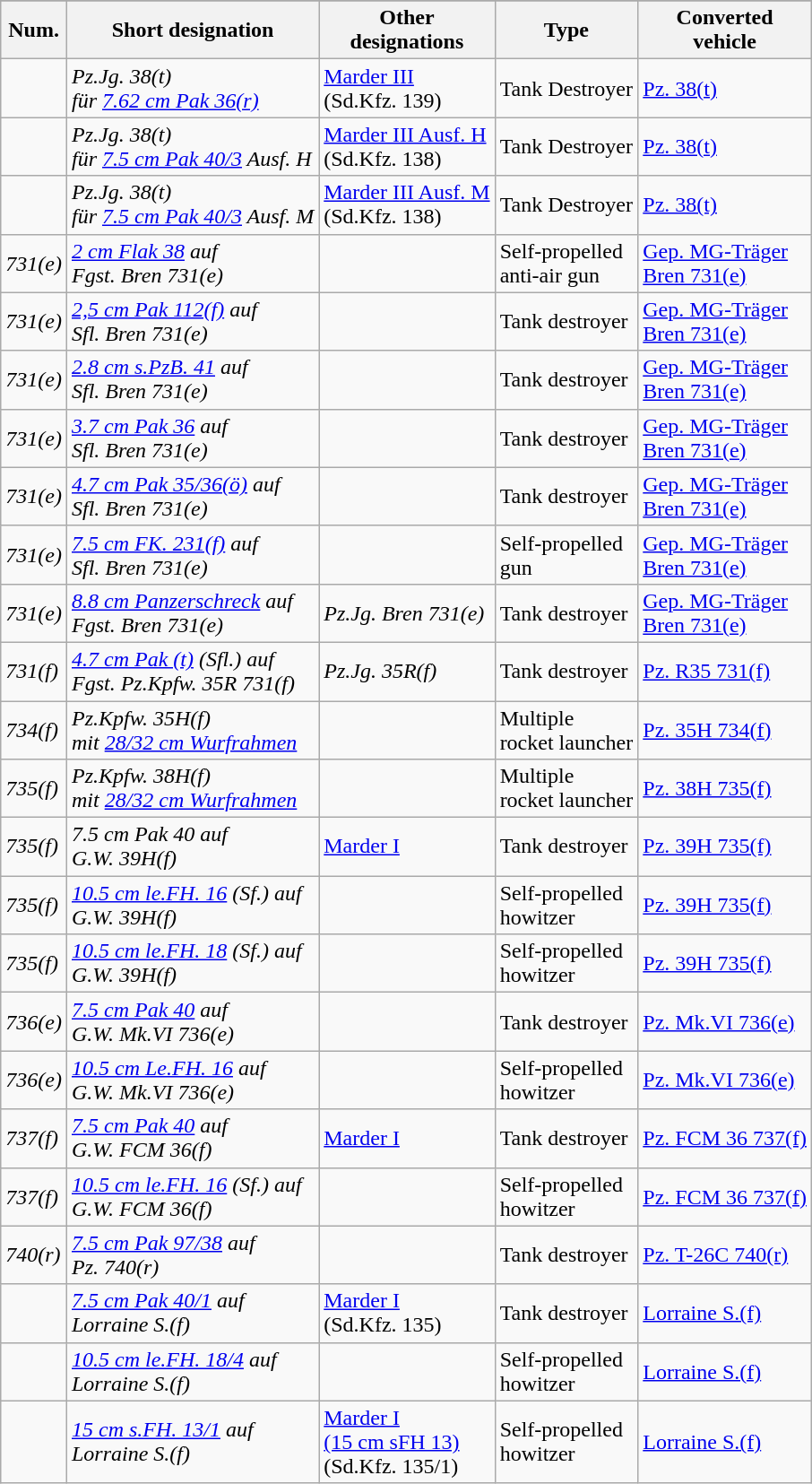<table class="wikitable sortable">
<tr>
</tr>
<tr>
<th>Num.</th>
<th>Short designation</th>
<th>Other<br>designations</th>
<th>Type</th>
<th>Converted<br>vehicle</th>
</tr>
<tr>
<td></td>
<td><em>Pz.Jg. 38(t)<br>für <a href='#'>7.62 cm Pak 36(r)</a></em></td>
<td><a href='#'>Marder III</a><br>(Sd.Kfz. 139)</td>
<td>Tank Destroyer</td>
<td><a href='#'>Pz. 38(t)</a></td>
</tr>
<tr>
<td></td>
<td><em>Pz.Jg. 38(t)<br>für <a href='#'>7.5 cm Pak 40/3</a> Ausf. H</em></td>
<td><a href='#'>Marder III Ausf. H</a><br>(Sd.Kfz. 138)</td>
<td>Tank Destroyer</td>
<td><a href='#'>Pz. 38(t)</a></td>
</tr>
<tr>
<td></td>
<td><em>Pz.Jg. 38(t)<br>für <a href='#'>7.5 cm Pak 40/3</a> Ausf. M</em></td>
<td><a href='#'>Marder III Ausf. M</a><br>(Sd.Kfz. 138)</td>
<td>Tank Destroyer</td>
<td><a href='#'>Pz. 38(t)</a></td>
</tr>
<tr>
<td><em>731(e)</em></td>
<td><em><a href='#'>2 cm Flak 38</a> auf<br>Fgst. Bren 731(e)</em></td>
<td></td>
<td>Self-propelled<br>anti-air gun</td>
<td><a href='#'>Gep. MG-Träger<br>Bren 731(e)</a></td>
</tr>
<tr>
<td><em>731(e)</em></td>
<td><em><a href='#'>2,5 cm Pak 112(f)</a> auf<br>Sfl. Bren 731(e)</em></td>
<td></td>
<td>Tank destroyer</td>
<td><a href='#'>Gep. MG-Träger<br>Bren 731(e)</a></td>
</tr>
<tr>
<td><em>731(e)</em></td>
<td><em><a href='#'>2.8 cm s.PzB. 41</a> auf<br>Sfl. Bren 731(e)</em></td>
<td></td>
<td>Tank destroyer</td>
<td><a href='#'>Gep. MG-Träger<br>Bren 731(e)</a></td>
</tr>
<tr>
<td><em>731(e)</em></td>
<td><em><a href='#'>3.7 cm Pak 36</a> auf<br>Sfl. Bren 731(e)</em></td>
<td></td>
<td>Tank destroyer</td>
<td><a href='#'>Gep. MG-Träger<br>Bren 731(e)</a></td>
</tr>
<tr>
<td><em>731(e)</em></td>
<td><em><a href='#'>4.7 cm Pak 35/36(ö)</a> auf<br>Sfl. Bren 731(e)</em></td>
<td></td>
<td>Tank destroyer</td>
<td><a href='#'>Gep. MG-Träger<br>Bren 731(e)</a></td>
</tr>
<tr>
<td><em>731(e)</em></td>
<td><em><a href='#'>7.5 cm FK. 231(f)</a> auf<br>Sfl. Bren 731(e)</em></td>
<td></td>
<td>Self-propelled<br>gun</td>
<td><a href='#'>Gep. MG-Träger<br>Bren 731(e)</a></td>
</tr>
<tr>
<td><em>731(e)</em></td>
<td><em><a href='#'>8.8 cm Panzerschreck</a> auf<br>Fgst. Bren 731(e)</em></td>
<td><em>Pz.Jg. Bren 731(e)</em></td>
<td>Tank destroyer</td>
<td><a href='#'>Gep. MG-Träger<br>Bren 731(e)</a></td>
</tr>
<tr>
<td><em>731(f)</em></td>
<td><em><a href='#'>4.7 cm Pak (t)</a> (Sfl.) auf<br>Fgst. Pz.Kpfw. 35R 731(f)</em></td>
<td><em>Pz.Jg. 35R(f)</em></td>
<td>Tank destroyer</td>
<td><a href='#'>Pz. R35 731(f)</a></td>
</tr>
<tr>
<td><em>734(f)</em></td>
<td><em>Pz.Kpfw. 35H(f)<br>mit <a href='#'>28/32 cm Wurfrahmen</a></em></td>
<td></td>
<td>Multiple<br>rocket launcher</td>
<td><a href='#'>Pz. 35H 734(f)</a></td>
</tr>
<tr>
<td><em>735(f)</em></td>
<td><em>Pz.Kpfw. 38H(f)<br>mit <a href='#'>28/32 cm Wurfrahmen</a></em></td>
<td></td>
<td>Multiple<br>rocket launcher</td>
<td><a href='#'>Pz. 38H 735(f)</a></td>
</tr>
<tr>
<td><em>735(f)</em></td>
<td><em>7.5 cm Pak 40 auf<br>G.W. 39H(f)</em></td>
<td><a href='#'>Marder I</a></td>
<td>Tank destroyer</td>
<td><a href='#'>Pz. 39H 735(f)</a></td>
</tr>
<tr>
<td><em>735(f)</em></td>
<td><em><a href='#'>10.5 cm le.FH. 16</a> (Sf.) auf<br>G.W. 39H(f)</em></td>
<td></td>
<td>Self-propelled<br>howitzer</td>
<td><a href='#'>Pz. 39H 735(f)</a></td>
</tr>
<tr>
<td><em>735(f)</em></td>
<td><em><a href='#'>10.5 cm le.FH. 18</a> (Sf.) auf<br>G.W. 39H(f)</em></td>
<td></td>
<td>Self-propelled<br>howitzer</td>
<td><a href='#'>Pz. 39H 735(f)</a></td>
</tr>
<tr>
<td><em>736(e)</em></td>
<td><em><a href='#'>7.5 cm Pak 40</a> auf<br>G.W. Mk.VI 736(e)</em></td>
<td></td>
<td>Tank destroyer</td>
<td><a href='#'>Pz. Mk.VI 736(e)</a></td>
</tr>
<tr>
<td><em>736(e)</em></td>
<td><em><a href='#'>10.5 cm Le.FH. 16</a> auf<br>G.W. Mk.VI 736(e)</em></td>
<td></td>
<td>Self-propelled<br>howitzer</td>
<td><a href='#'>Pz. Mk.VI 736(e)</a></td>
</tr>
<tr>
<td><em>737(f)</em></td>
<td><em><a href='#'>7.5 cm Pak 40</a> auf<br>G.W. FCM 36(f)</em></td>
<td><a href='#'>Marder I</a></td>
<td>Tank destroyer</td>
<td><a href='#'>Pz. FCM 36 737(f)</a></td>
</tr>
<tr>
<td><em>737(f)</em></td>
<td><em><a href='#'>10.5 cm le.FH. 16</a> (Sf.) auf<br>G.W. FCM 36(f)</em></td>
<td></td>
<td>Self-propelled<br>howitzer</td>
<td><a href='#'>Pz. FCM 36 737(f)</a></td>
</tr>
<tr>
<td><em>740(r)</em></td>
<td><em><a href='#'>7.5 cm Pak 97/38</a> auf<br>Pz. 740(r)</em></td>
<td></td>
<td>Tank destroyer</td>
<td><a href='#'>Pz. T-26C 740(r)</a></td>
</tr>
<tr>
<td></td>
<td><em><a href='#'>7.5 cm Pak 40/1</a> auf<br>Lorraine S.(f)</em></td>
<td><a href='#'>Marder I</a><br>(Sd.Kfz. 135)</td>
<td>Tank destroyer</td>
<td><a href='#'>Lorraine S.(f)</a></td>
</tr>
<tr>
<td></td>
<td><em><a href='#'>10.5 cm le.FH. 18/4</a> auf<br>Lorraine S.(f)</em></td>
<td></td>
<td>Self-propelled<br>howitzer</td>
<td><a href='#'>Lorraine S.(f)</a></td>
</tr>
<tr>
<td></td>
<td><em><a href='#'>15 cm s.FH. 13/1</a> auf<br>Lorraine S.(f)</em></td>
<td><a href='#'>Marder I<br>(15 cm sFH 13)</a><br>(Sd.Kfz. 135/1)</td>
<td>Self-propelled<br>howitzer</td>
<td><a href='#'>Lorraine S.(f)</a></td>
</tr>
</table>
